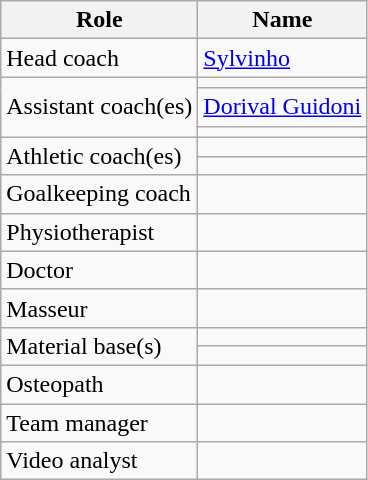<table class="wikitable">
<tr>
<th>Role</th>
<th>Name</th>
</tr>
<tr>
<td>Head coach</td>
<td> <a href='#'>Sylvinho</a></td>
</tr>
<tr>
<td rowspan="3">Assistant coach(es)</td>
<td> </td>
</tr>
<tr>
<td> <a href='#'>Dorival Guidoni</a></td>
</tr>
<tr>
<td> </td>
</tr>
<tr>
<td rowspan="2">Athletic coach(es)</td>
<td> </td>
</tr>
<tr>
<td> </td>
</tr>
<tr>
<td>Goalkeeping coach</td>
<td> </td>
</tr>
<tr>
<td>Physiotherapist</td>
<td> </td>
</tr>
<tr>
<td>Doctor</td>
<td> </td>
</tr>
<tr>
<td>Masseur</td>
<td> </td>
</tr>
<tr>
<td rowspan="2">Material base(s)</td>
<td> </td>
</tr>
<tr>
<td> </td>
</tr>
<tr>
<td>Osteopath</td>
<td> </td>
</tr>
<tr>
<td>Team manager</td>
<td> </td>
</tr>
<tr>
<td>Video analyst</td>
<td> </td>
</tr>
</table>
